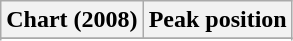<table class="wikitable">
<tr>
<th>Chart (2008)</th>
<th>Peak position</th>
</tr>
<tr>
</tr>
<tr>
</tr>
</table>
